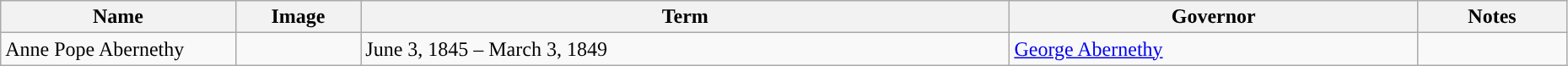<table class="wikitable sortable" style="width:98%">
<tr>
<th width="15%" scope="col">Name</th>
<th class="unsortable" width="8%" scope="col">Image</th>
<th width="class=">Term</th>
<th width="" scope="col">Governor</th>
<th>Notes</th>
</tr>
<tr>
<td>Anne Pope Abernethy</td>
<td></td>
<td>June 3, 1845 – March 3, 1849</td>
<td><a href='#'>George Abernethy</a></td>
<td></td>
</tr>
</table>
